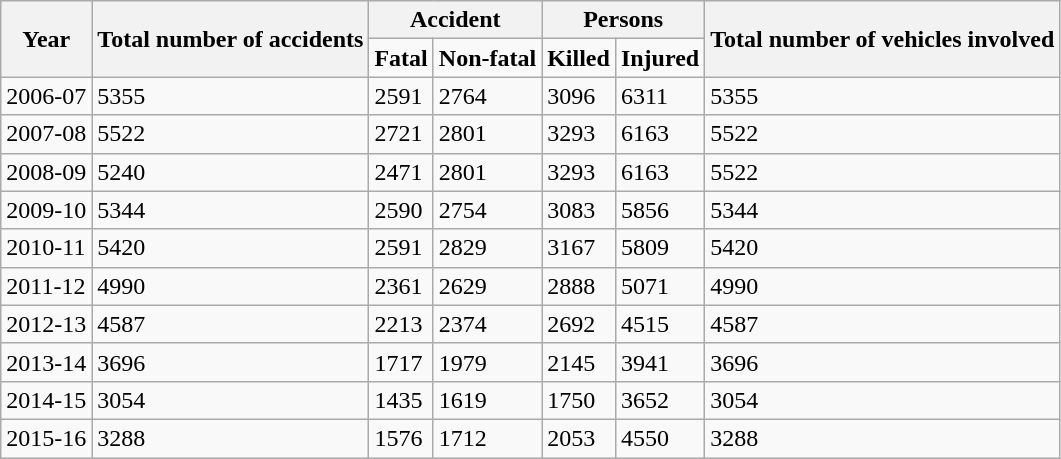<table class="wikitable">
<tr>
<th rowspan="2">Year</th>
<th rowspan="2">Total number of accidents</th>
<th colspan="2">Accident</th>
<th colspan="2">Persons</th>
<th rowspan="2">Total number of vehicles involved</th>
</tr>
<tr>
<td><strong>Fatal</strong></td>
<td><strong>Non-fatal</strong></td>
<td><strong>Killed</strong></td>
<td><strong>Injured</strong></td>
</tr>
<tr>
<td>2006-07</td>
<td>5355</td>
<td>2591</td>
<td>2764</td>
<td>3096</td>
<td>6311</td>
<td>5355</td>
</tr>
<tr>
<td>2007-08</td>
<td>5522</td>
<td>2721</td>
<td>2801</td>
<td>3293</td>
<td>6163</td>
<td>5522</td>
</tr>
<tr>
<td>2008-09</td>
<td>5240</td>
<td>2471</td>
<td>2801</td>
<td>3293</td>
<td>6163</td>
<td>5522</td>
</tr>
<tr>
<td>2009-10</td>
<td>5344</td>
<td>2590</td>
<td>2754</td>
<td>3083</td>
<td>5856</td>
<td>5344</td>
</tr>
<tr>
<td>2010-11</td>
<td>5420</td>
<td>2591</td>
<td>2829</td>
<td>3167</td>
<td>5809</td>
<td>5420</td>
</tr>
<tr>
<td>2011-12</td>
<td>4990</td>
<td>2361</td>
<td>2629</td>
<td>2888</td>
<td>5071</td>
<td>4990</td>
</tr>
<tr>
<td>2012-13</td>
<td>4587</td>
<td>2213</td>
<td>2374</td>
<td>2692</td>
<td>4515</td>
<td>4587</td>
</tr>
<tr>
<td>2013-14</td>
<td>3696</td>
<td>1717</td>
<td>1979</td>
<td>2145</td>
<td>3941</td>
<td>3696</td>
</tr>
<tr>
<td>2014-15</td>
<td>3054</td>
<td>1435</td>
<td>1619</td>
<td>1750</td>
<td>3652</td>
<td>3054</td>
</tr>
<tr>
<td>2015-16</td>
<td>3288</td>
<td>1576</td>
<td>1712</td>
<td>2053</td>
<td>4550</td>
<td>3288</td>
</tr>
</table>
